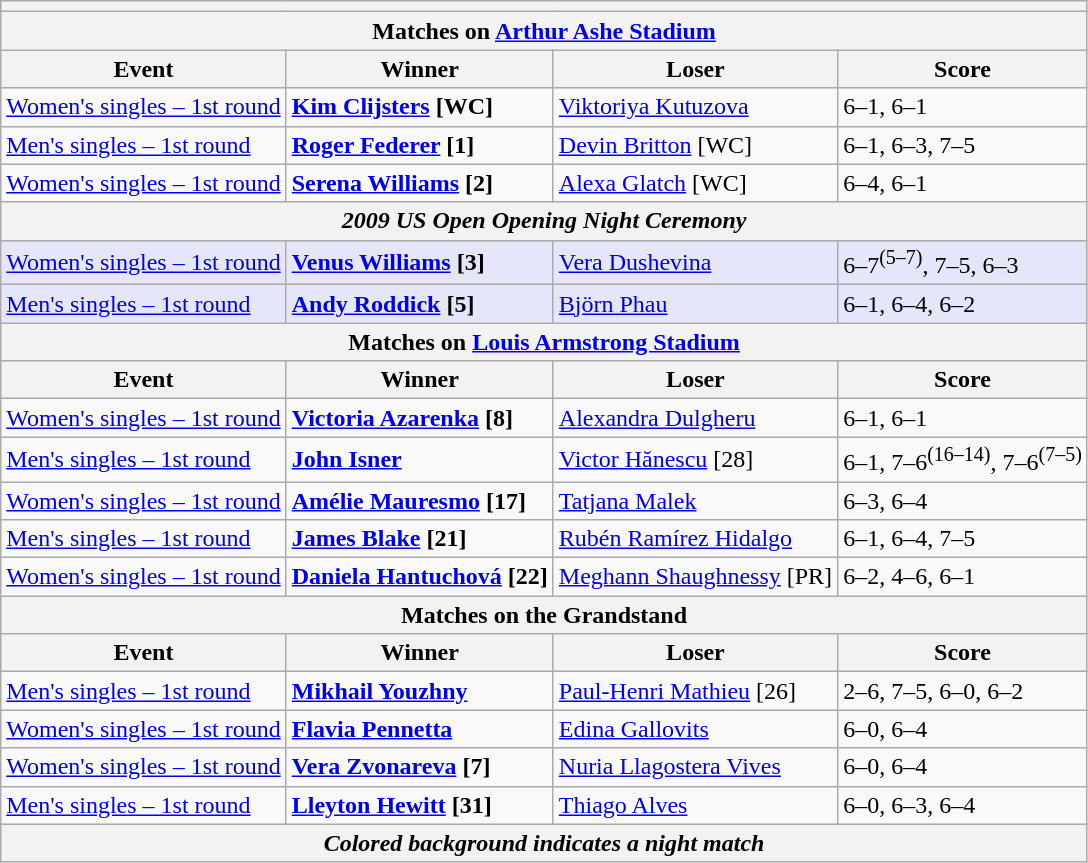<table class="wikitable collapsible uncollapsed">
<tr>
<th colspan=4></th>
</tr>
<tr>
<th colspan=4><strong>Matches on <a href='#'>Arthur Ashe Stadium</a></strong></th>
</tr>
<tr>
<th>Event</th>
<th>Winner</th>
<th>Loser</th>
<th>Score</th>
</tr>
<tr align=left>
<td><a href='#'>Women's singles – 1st round</a></td>
<td> <strong><a href='#'>Kim Clijsters</a> [WC]</strong></td>
<td> <a href='#'>Viktoriya Kutuzova</a></td>
<td>6–1, 6–1</td>
</tr>
<tr align=left>
<td><a href='#'>Men's singles – 1st round</a></td>
<td> <strong><a href='#'>Roger Federer</a> [1]</strong></td>
<td> <a href='#'>Devin Britton</a> [WC]</td>
<td>6–1, 6–3, 7–5</td>
</tr>
<tr align=left>
<td><a href='#'>Women's singles – 1st round</a></td>
<td> <strong><a href='#'>Serena Williams</a> [2]</strong></td>
<td> <a href='#'>Alexa Glatch</a> [WC]</td>
<td>6–4, 6–1</td>
</tr>
<tr>
<th colspan="4" align="center"><em>2009 US Open Opening Night Ceremony</em></th>
</tr>
<tr style="text-align:left; background:lavender;">
<td><a href='#'>Women's singles – 1st round</a></td>
<td> <strong><a href='#'>Venus Williams</a> [3]</strong></td>
<td> <a href='#'>Vera Dushevina</a></td>
<td>6–7<sup>(5–7)</sup>, 7–5, 6–3</td>
</tr>
<tr style="text-align:left; background:lavender;">
<td><a href='#'>Men's singles – 1st round</a></td>
<td> <strong><a href='#'>Andy Roddick</a> [5]</strong></td>
<td> <a href='#'>Björn Phau</a></td>
<td>6–1, 6–4, 6–2</td>
</tr>
<tr>
<th colspan=4><strong>Matches on <a href='#'>Louis Armstrong Stadium</a></strong></th>
</tr>
<tr>
<th>Event</th>
<th>Winner</th>
<th>Loser</th>
<th>Score</th>
</tr>
<tr align=left>
<td><a href='#'>Women's singles – 1st round</a></td>
<td> <strong><a href='#'>Victoria Azarenka</a> [8]</strong></td>
<td> <a href='#'>Alexandra Dulgheru</a></td>
<td>6–1, 6–1</td>
</tr>
<tr align=left>
<td><a href='#'>Men's singles – 1st round</a></td>
<td> <strong><a href='#'>John Isner</a></strong></td>
<td> <a href='#'>Victor Hănescu</a> [28]</td>
<td>6–1, 7–6<sup>(16–14)</sup>, 7–6<sup>(7–5)</sup></td>
</tr>
<tr align=left>
<td><a href='#'>Women's singles – 1st round</a></td>
<td> <strong><a href='#'>Amélie Mauresmo</a> [17]</strong></td>
<td> <a href='#'>Tatjana Malek</a></td>
<td>6–3, 6–4</td>
</tr>
<tr align=left>
<td><a href='#'>Men's singles – 1st round</a></td>
<td> <strong><a href='#'>James Blake</a> [21]</strong></td>
<td> <a href='#'>Rubén Ramírez Hidalgo</a></td>
<td>6–1, 6–4, 7–5</td>
</tr>
<tr align=left>
<td><a href='#'>Women's singles – 1st round</a></td>
<td> <strong><a href='#'>Daniela Hantuchová</a> [22]</strong></td>
<td> <a href='#'>Meghann Shaughnessy</a> [PR]</td>
<td>6–2, 4–6, 6–1</td>
</tr>
<tr>
<th colspan=4><strong>Matches on the Grandstand</strong></th>
</tr>
<tr>
<th>Event</th>
<th>Winner</th>
<th>Loser</th>
<th>Score</th>
</tr>
<tr align=left>
<td><a href='#'>Men's singles – 1st round</a></td>
<td> <strong><a href='#'>Mikhail Youzhny</a></strong></td>
<td> <a href='#'>Paul-Henri Mathieu</a> [26]</td>
<td>2–6, 7–5, 6–0, 6–2</td>
</tr>
<tr align=left>
<td><a href='#'>Women's singles – 1st round</a></td>
<td>  <strong><a href='#'>Flavia Pennetta</a></strong></td>
<td> <a href='#'>Edina Gallovits</a></td>
<td>6–0, 6–4</td>
</tr>
<tr align=left>
<td><a href='#'>Women's singles – 1st round</a></td>
<td> <strong><a href='#'>Vera Zvonareva</a> [7]</strong></td>
<td> <a href='#'>Nuria Llagostera Vives</a></td>
<td>6–0, 6–4</td>
</tr>
<tr align=left>
<td><a href='#'>Men's singles – 1st round</a></td>
<td> <strong><a href='#'>Lleyton Hewitt</a> [31]</strong></td>
<td> <a href='#'>Thiago Alves</a></td>
<td>6–0, 6–3, 6–4</td>
</tr>
<tr>
<th colspan=4><em>Colored background indicates a night match</em></th>
</tr>
</table>
